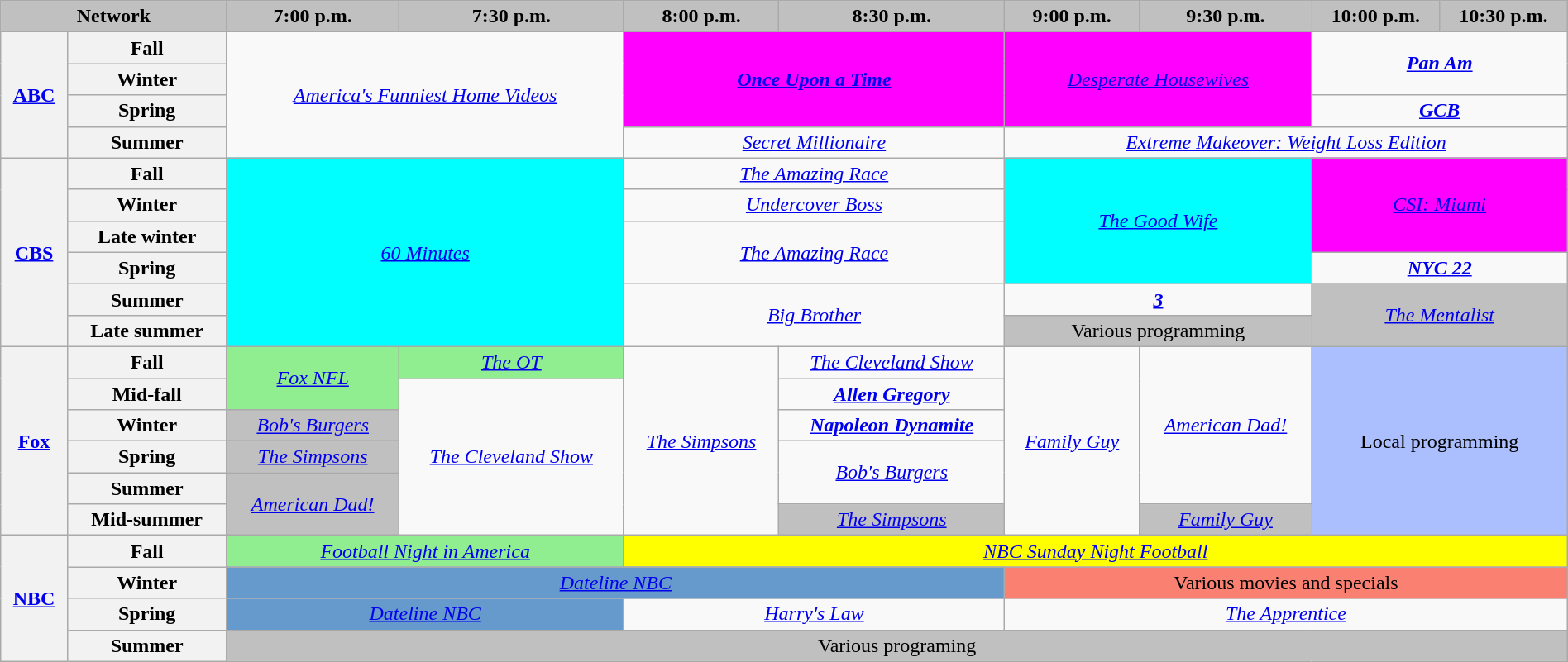<table class="wikitable" style="width:100%;margin-right:0;text-align:center">
<tr>
<th colspan="2" style="background-color:#C0C0C0;text-align:center">Network</th>
<th style="background-color:#C0C0C0;text-align:center">7:00 p.m.</th>
<th style="background-color:#C0C0C0;text-align:center">7:30 p.m.</th>
<th style="background-color:#C0C0C0;text-align:center">8:00 p.m.</th>
<th style="background-color:#C0C0C0;text-align:center">8:30 p.m.</th>
<th style="background-color:#C0C0C0;text-align:center">9:00 p.m.</th>
<th style="background-color:#C0C0C0;text-align:center">9:30 p.m.</th>
<th style="background-color:#C0C0C0;text-align:center">10:00 p.m.</th>
<th style="background-color:#C0C0C0;text-align:center">10:30 p.m.</th>
</tr>
<tr>
<th rowspan="4"><a href='#'>ABC</a></th>
<th>Fall</th>
<td rowspan="4" colspan="2"><em><a href='#'>America's Funniest Home Videos</a></em></td>
<td style="background:#FF00FF;" rowspan="3" colspan="2"><strong><em><a href='#'>Once Upon a Time</a></em></strong> </td>
<td style="background:#FF00FF;" rowspan="3" colspan="2"><em><a href='#'>Desperate Housewives</a></em> </td>
<td colspan="2" rowspan="2"><strong><em><a href='#'>Pan Am</a></em></strong></td>
</tr>
<tr>
<th>Winter</th>
</tr>
<tr>
<th>Spring</th>
<td colspan="2"><strong><em><a href='#'>GCB</a></em></strong></td>
</tr>
<tr>
<th>Summer</th>
<td colspan="2"><em><a href='#'>Secret Millionaire</a></em></td>
<td colspan="4"><em><a href='#'>Extreme Makeover: Weight Loss Edition</a></em></td>
</tr>
<tr>
<th rowspan="6"><a href='#'>CBS</a></th>
<th>Fall</th>
<td style="background:#00FFFF;" rowspan="6" colspan="2"><em><a href='#'>60 Minutes</a></em> </td>
<td colspan="2"><em><a href='#'>The Amazing Race</a></em></td>
<td style="background:#00FFFF;" rowspan="4" colspan="2"><em><a href='#'>The Good Wife</a></em> </td>
<td style="background:#FF00FF;" rowspan="3" colspan="2"><em><a href='#'>CSI: Miami</a></em> </td>
</tr>
<tr>
<th>Winter</th>
<td colspan="2"><em><a href='#'>Undercover Boss</a></em></td>
</tr>
<tr>
<th>Late winter</th>
<td colspan="2" rowspan="2"><em><a href='#'>The Amazing Race</a></em></td>
</tr>
<tr>
<th>Spring</th>
<td colspan="2"><strong><em><a href='#'>NYC 22</a></em></strong></td>
</tr>
<tr>
<th>Summer</th>
<td colspan="2" rowspan="2"><em><a href='#'>Big Brother</a></em></td>
<td colspan="2"><strong><em><a href='#'>3</a></em></strong></td>
<td colspan="2" rowspan="2" style="background:#C0C0C0;"><em><a href='#'>The Mentalist</a></em> </td>
</tr>
<tr>
<th>Late summer</th>
<td colspan="2" style="background:#C0C0C0;">Various programming</td>
</tr>
<tr>
<th rowspan="6"><a href='#'>Fox</a></th>
<th>Fall</th>
<td style="background:lightgreen;" rowspan="2"><em><a href='#'>Fox NFL</a></em></td>
<td style="background:lightgreen;"><em><a href='#'>The OT</a></em></td>
<td rowspan="6"><em><a href='#'>The Simpsons</a></em></td>
<td><em><a href='#'>The Cleveland Show</a></em></td>
<td rowspan="6"><em><a href='#'>Family Guy</a></em></td>
<td rowspan="5"><em><a href='#'>American Dad!</a></em></td>
<td style="background:#abbfff;" rowspan="6" colspan="2">Local programming</td>
</tr>
<tr>
<th>Mid-fall</th>
<td rowspan="5"><em><a href='#'>The Cleveland Show</a></em></td>
<td><strong><em><a href='#'>Allen Gregory</a></em></strong></td>
</tr>
<tr>
<th>Winter</th>
<td style="background:#C0C0C0;"><em><a href='#'>Bob's Burgers</a></em> </td>
<td><strong><em><a href='#'>Napoleon Dynamite</a></em></strong></td>
</tr>
<tr>
<th>Spring</th>
<td style="background:#C0C0C0;"><em><a href='#'>The Simpsons</a></em> </td>
<td rowspan="2"><em><a href='#'>Bob's Burgers</a></em></td>
</tr>
<tr>
<th>Summer</th>
<td style="background:#C0C0C0;" rowspan="2"><em><a href='#'>American Dad!</a></em> </td>
</tr>
<tr>
<th>Mid-summer</th>
<td style="background:#C0C0C0;"><em><a href='#'>The Simpsons</a></em> </td>
<td style="background:#C0C0C0;"><em><a href='#'>Family Guy</a></em> </td>
</tr>
<tr>
<th rowspan="4"><a href='#'>NBC</a></th>
<th>Fall</th>
<td colspan="2" style="background:lightgreen;"><em><a href='#'>Football Night in America</a></em></td>
<td colspan="6" style="background:#FFFF00;"><em><a href='#'>NBC Sunday Night Football</a></em>   </td>
</tr>
<tr>
<th>Winter</th>
<td style="background:#6699CC;" colspan="4"><em><a href='#'>Dateline NBC</a></em></td>
<td style="background:#FA8072;" colspan="4">Various movies and specials</td>
</tr>
<tr>
<th>Spring</th>
<td style="background:#6699CC;" colspan="2"><em><a href='#'>Dateline NBC</a></em></td>
<td colspan="2"><em><a href='#'>Harry's Law</a></em></td>
<td colspan="4"><em><a href='#'>The Apprentice</a></em></td>
</tr>
<tr>
<th>Summer</th>
<td colspan="8" style="background:#C0C0C0;">Various programing</td>
</tr>
</table>
